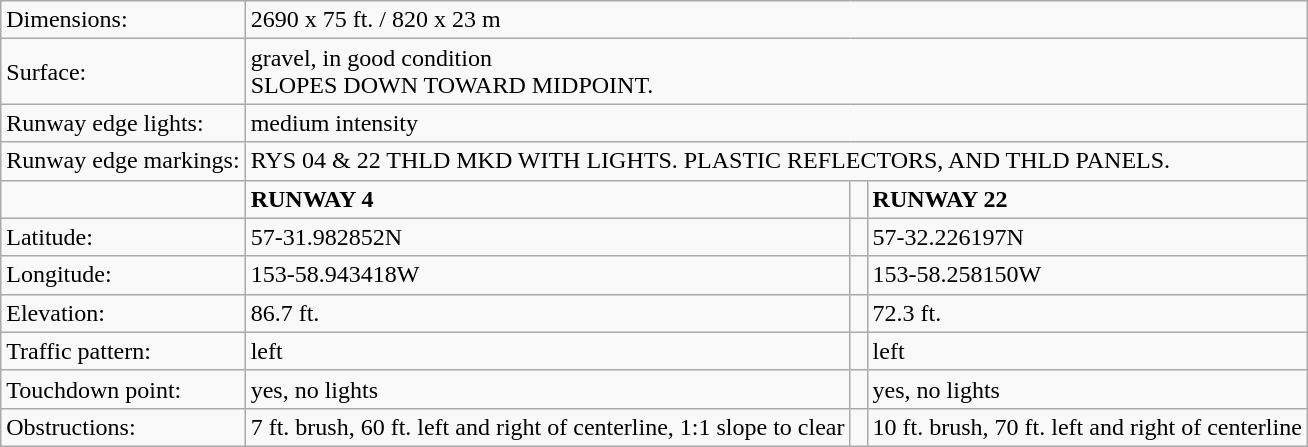<table class="wikitable">
<tr>
<td>Dimensions:</td>
<td colspan="3">2690 x 75 ft. / 820 x 23 m</td>
</tr>
<tr>
<td>Surface:</td>
<td colspan="3">gravel, in good condition<br>SLOPES DOWN TOWARD MIDPOINT.</td>
</tr>
<tr>
<td>Runway edge lights:</td>
<td colspan="3">medium intensity</td>
</tr>
<tr>
<td>Runway edge markings:</td>
<td colspan="3">RYS 04 & 22 THLD MKD WITH LIGHTS. PLASTIC REFLECTORS, AND THLD PANELS.</td>
</tr>
<tr>
<td></td>
<td><strong>RUNWAY 4</strong></td>
<td> </td>
<td><strong>RUNWAY 22</strong></td>
</tr>
<tr>
<td>Latitude:</td>
<td>57-31.982852N</td>
<td></td>
<td>57-32.226197N</td>
</tr>
<tr>
<td>Longitude:</td>
<td>153-58.943418W</td>
<td></td>
<td>153-58.258150W</td>
</tr>
<tr>
<td>Elevation:</td>
<td>86.7 ft.</td>
<td></td>
<td>72.3 ft.</td>
</tr>
<tr>
<td>Traffic pattern:</td>
<td>left</td>
<td></td>
<td>left</td>
</tr>
<tr>
<td>Touchdown point:</td>
<td>yes, no lights</td>
<td></td>
<td>yes, no lights</td>
</tr>
<tr>
<td>Obstructions:</td>
<td>7 ft. brush, 60 ft. left and right of centerline, 1:1 slope to clear</td>
<td></td>
<td>10 ft. brush, 70 ft. left and right of centerline</td>
</tr>
</table>
